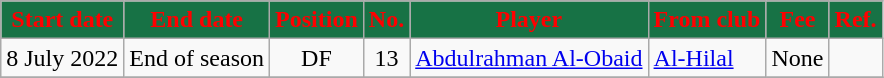<table class="wikitable sortable">
<tr>
<th style="background:#177245; color:red;"><strong>Start date</strong></th>
<th style="background:#177245; color:red;"><strong>End date</strong></th>
<th style="background:#177245; color:red;"><strong>Position</strong></th>
<th style="background:#177245; color:red;"><strong>No.</strong></th>
<th style="background:#177245; color:red;"><strong>Player</strong></th>
<th style="background:#177245; color:red;"><strong>From club</strong></th>
<th style="background:#177245; color:red;"><strong>Fee</strong></th>
<th style="background:#177245; color:red;"><strong>Ref.</strong></th>
</tr>
<tr>
<td>8 July 2022</td>
<td>End of season</td>
<td style="text-align:center;">DF</td>
<td style="text-align:center;">13</td>
<td style="text-align:left;"> <a href='#'>Abdulrahman Al-Obaid</a></td>
<td style="text-align:left;"> <a href='#'>Al-Hilal</a></td>
<td>None</td>
<td></td>
</tr>
<tr>
</tr>
</table>
